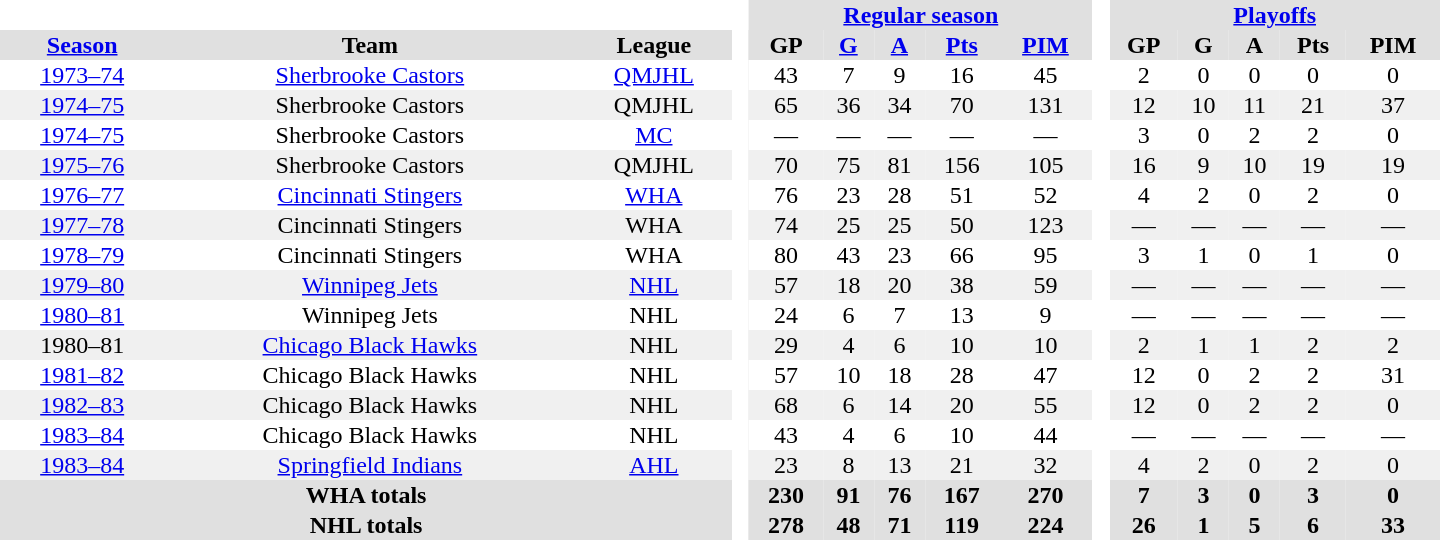<table border="0" cellpadding="1" cellspacing="0" style="text-align:center; width:60em">
<tr bgcolor="#e0e0e0">
<th colspan="3" bgcolor="#ffffff"></th>
<th rowspan="99" bgcolor="#ffffff"> </th>
<th colspan="5"><a href='#'>Regular season</a></th>
<th rowspan="99" bgcolor="#ffffff"> </th>
<th colspan="5"><a href='#'>Playoffs</a></th>
</tr>
<tr bgcolor="#e0e0e0">
<th><a href='#'>Season</a></th>
<th>Team</th>
<th>League</th>
<th>GP</th>
<th><a href='#'>G</a></th>
<th><a href='#'>A</a></th>
<th><a href='#'>Pts</a></th>
<th><a href='#'>PIM</a></th>
<th>GP</th>
<th>G</th>
<th>A</th>
<th>Pts</th>
<th>PIM</th>
</tr>
<tr>
<td><a href='#'>1973–74</a></td>
<td><a href='#'>Sherbrooke Castors</a></td>
<td><a href='#'>QMJHL</a></td>
<td>43</td>
<td>7</td>
<td>9</td>
<td>16</td>
<td>45</td>
<td>2</td>
<td>0</td>
<td>0</td>
<td>0</td>
<td>0</td>
</tr>
<tr bgcolor="#f0f0f0">
<td><a href='#'>1974–75</a></td>
<td>Sherbrooke Castors</td>
<td>QMJHL</td>
<td>65</td>
<td>36</td>
<td>34</td>
<td>70</td>
<td>131</td>
<td>12</td>
<td>10</td>
<td>11</td>
<td>21</td>
<td>37</td>
</tr>
<tr>
<td><a href='#'>1974–75</a></td>
<td>Sherbrooke Castors</td>
<td><a href='#'>MC</a></td>
<td>—</td>
<td>—</td>
<td>—</td>
<td>—</td>
<td>—</td>
<td>3</td>
<td>0</td>
<td>2</td>
<td>2</td>
<td>0</td>
</tr>
<tr bgcolor="#f0f0f0">
<td><a href='#'>1975–76</a></td>
<td>Sherbrooke Castors</td>
<td>QMJHL</td>
<td>70</td>
<td>75</td>
<td>81</td>
<td>156</td>
<td>105</td>
<td>16</td>
<td>9</td>
<td>10</td>
<td>19</td>
<td>19</td>
</tr>
<tr>
<td><a href='#'>1976–77</a></td>
<td><a href='#'>Cincinnati Stingers</a></td>
<td><a href='#'>WHA</a></td>
<td>76</td>
<td>23</td>
<td>28</td>
<td>51</td>
<td>52</td>
<td>4</td>
<td>2</td>
<td>0</td>
<td>2</td>
<td>0</td>
</tr>
<tr bgcolor="#f0f0f0">
<td><a href='#'>1977–78</a></td>
<td>Cincinnati Stingers</td>
<td>WHA</td>
<td>74</td>
<td>25</td>
<td>25</td>
<td>50</td>
<td>123</td>
<td>—</td>
<td>—</td>
<td>—</td>
<td>—</td>
<td>—</td>
</tr>
<tr>
<td><a href='#'>1978–79</a></td>
<td>Cincinnati Stingers</td>
<td>WHA</td>
<td>80</td>
<td>43</td>
<td>23</td>
<td>66</td>
<td>95</td>
<td>3</td>
<td>1</td>
<td>0</td>
<td>1</td>
<td>0</td>
</tr>
<tr bgcolor="#f0f0f0">
<td><a href='#'>1979–80</a></td>
<td><a href='#'>Winnipeg Jets</a></td>
<td><a href='#'>NHL</a></td>
<td>57</td>
<td>18</td>
<td>20</td>
<td>38</td>
<td>59</td>
<td>—</td>
<td>—</td>
<td>—</td>
<td>—</td>
<td>—</td>
</tr>
<tr>
<td><a href='#'>1980–81</a></td>
<td>Winnipeg Jets</td>
<td>NHL</td>
<td>24</td>
<td>6</td>
<td>7</td>
<td>13</td>
<td>9</td>
<td>—</td>
<td>—</td>
<td>—</td>
<td>—</td>
<td>—</td>
</tr>
<tr bgcolor="#f0f0f0">
<td>1980–81</td>
<td><a href='#'>Chicago Black Hawks</a></td>
<td>NHL</td>
<td>29</td>
<td>4</td>
<td>6</td>
<td>10</td>
<td>10</td>
<td>2</td>
<td>1</td>
<td>1</td>
<td>2</td>
<td>2</td>
</tr>
<tr>
<td><a href='#'>1981–82</a></td>
<td>Chicago Black Hawks</td>
<td>NHL</td>
<td>57</td>
<td>10</td>
<td>18</td>
<td>28</td>
<td>47</td>
<td>12</td>
<td>0</td>
<td>2</td>
<td>2</td>
<td>31</td>
</tr>
<tr bgcolor="#f0f0f0">
<td><a href='#'>1982–83</a></td>
<td>Chicago Black Hawks</td>
<td>NHL</td>
<td>68</td>
<td>6</td>
<td>14</td>
<td>20</td>
<td>55</td>
<td>12</td>
<td>0</td>
<td>2</td>
<td>2</td>
<td>0</td>
</tr>
<tr>
<td><a href='#'>1983–84</a></td>
<td>Chicago Black Hawks</td>
<td>NHL</td>
<td>43</td>
<td>4</td>
<td>6</td>
<td>10</td>
<td>44</td>
<td>—</td>
<td>—</td>
<td>—</td>
<td>—</td>
<td>—</td>
</tr>
<tr bgcolor="#f0f0f0">
<td><a href='#'>1983–84</a></td>
<td><a href='#'>Springfield Indians</a></td>
<td><a href='#'>AHL</a></td>
<td>23</td>
<td>8</td>
<td>13</td>
<td>21</td>
<td>32</td>
<td>4</td>
<td>2</td>
<td>0</td>
<td>2</td>
<td>0</td>
</tr>
<tr bgcolor="#e0e0e0">
<th colspan="3">WHA totals</th>
<th>230</th>
<th>91</th>
<th>76</th>
<th>167</th>
<th>270</th>
<th>7</th>
<th>3</th>
<th>0</th>
<th>3</th>
<th>0</th>
</tr>
<tr bgcolor="#e0e0e0">
<th colspan="3">NHL totals</th>
<th>278</th>
<th>48</th>
<th>71</th>
<th>119</th>
<th>224</th>
<th>26</th>
<th>1</th>
<th>5</th>
<th>6</th>
<th>33</th>
</tr>
</table>
